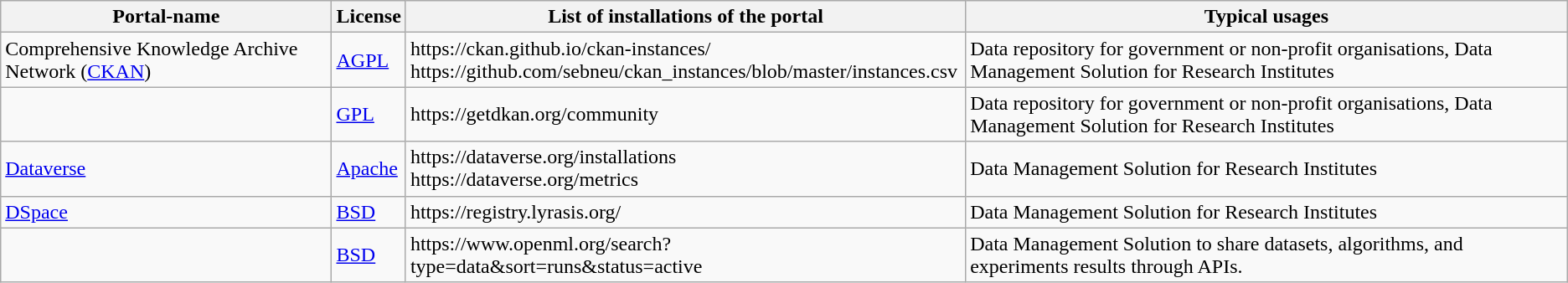<table class="wikitable">
<tr>
<th>Portal-name</th>
<th>License</th>
<th>List of installations of the portal</th>
<th>Typical usages</th>
</tr>
<tr>
<td>Comprehensive Knowledge Archive Network (<a href='#'>CKAN</a>)</td>
<td><a href='#'>AGPL</a></td>
<td>https://ckan.github.io/ckan-instances/<br>https://github.com/sebneu/ckan_instances/blob/master/instances.csv</td>
<td>Data repository for government or non-profit organisations, Data Management Solution for Research Institutes</td>
</tr>
<tr>
<td></td>
<td><a href='#'>GPL</a></td>
<td>https://getdkan.org/community</td>
<td>Data repository for government or non-profit organisations, Data Management Solution for Research Institutes</td>
</tr>
<tr>
<td><a href='#'>Dataverse</a></td>
<td><a href='#'>Apache</a></td>
<td>https://dataverse.org/installations<br>https://dataverse.org/metrics</td>
<td>Data Management Solution for Research Institutes</td>
</tr>
<tr>
<td><a href='#'>DSpace</a></td>
<td><a href='#'>BSD</a></td>
<td>https://registry.lyrasis.org/</td>
<td>Data Management Solution for Research Institutes</td>
</tr>
<tr>
<td></td>
<td><a href='#'>BSD</a></td>
<td>https://www.openml.org/search?type=data&sort=runs&status=active</td>
<td>Data Management Solution to share datasets, algorithms, and experiments results through APIs.</td>
</tr>
</table>
